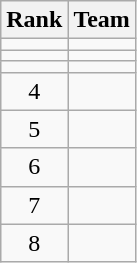<table class="wikitable" style="text-align: center">
<tr>
<th>Rank</th>
<th>Team</th>
</tr>
<tr>
<td></td>
<td align=left></td>
</tr>
<tr>
<td></td>
<td align=left></td>
</tr>
<tr>
<td></td>
<td align=left></td>
</tr>
<tr>
<td>4</td>
<td align=left></td>
</tr>
<tr>
<td>5</td>
<td align=left></td>
</tr>
<tr>
<td>6</td>
<td align=left></td>
</tr>
<tr>
<td>7</td>
<td align=left></td>
</tr>
<tr>
<td>8</td>
<td align=left></td>
</tr>
</table>
